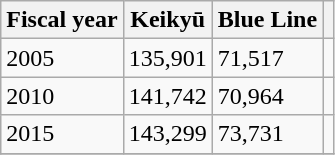<table class="wikitable">
<tr>
<th>Fiscal year</th>
<th>Keikyū</th>
<th>Blue Line</th>
<th></th>
</tr>
<tr>
<td>2005</td>
<td>135,901</td>
<td>71,517</td>
<td></td>
</tr>
<tr>
<td>2010</td>
<td>141,742</td>
<td>70,964</td>
<td></td>
</tr>
<tr>
<td>2015</td>
<td>143,299</td>
<td>73,731</td>
<td></td>
</tr>
<tr>
</tr>
</table>
